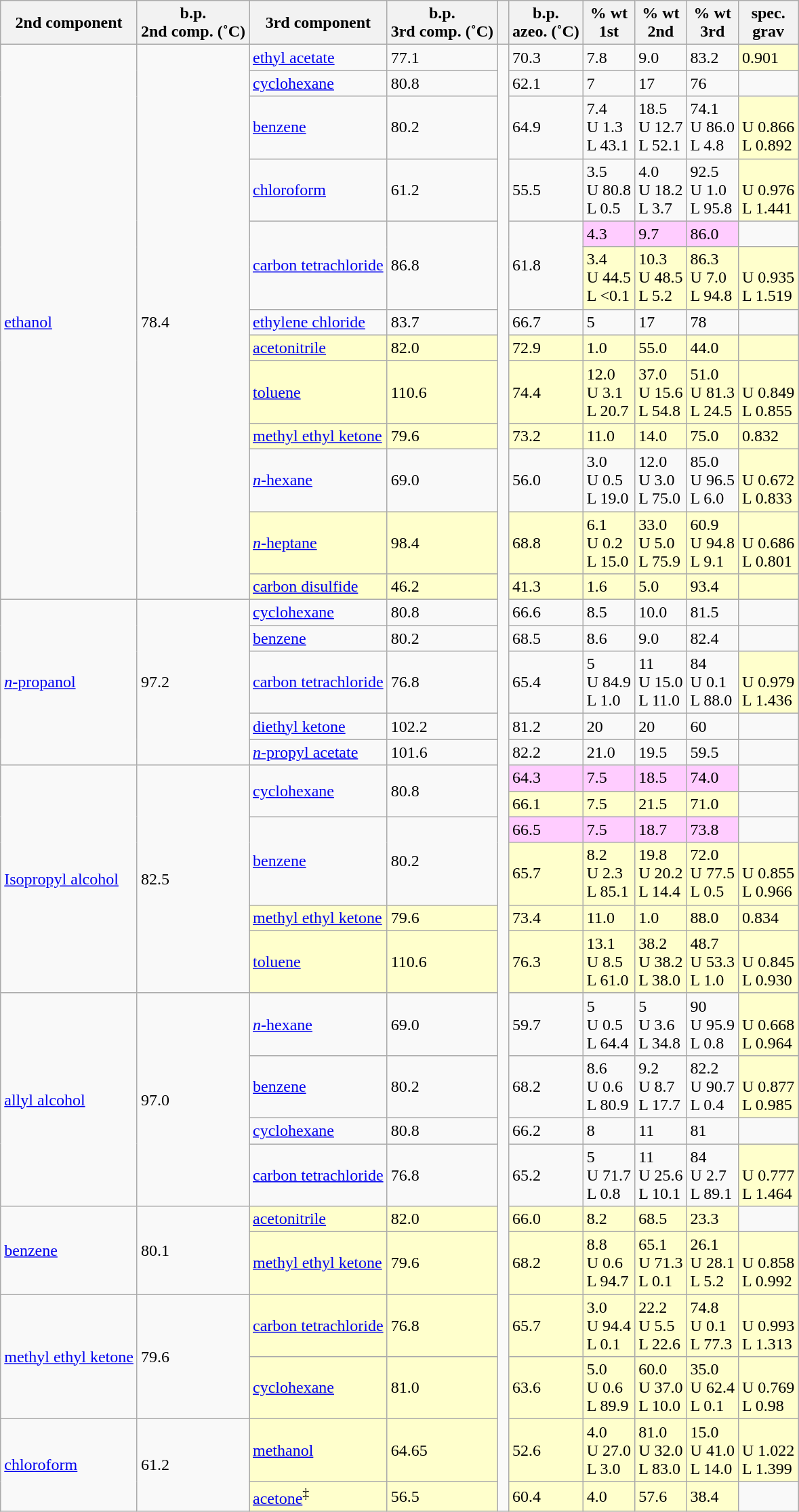<table class="wikitable">
<tr>
<th>2nd component</th>
<th>b.p.<br>2nd comp. (˚C)</th>
<th>3rd component</th>
<th>b.p.<br>3rd comp. (˚C)</th>
<th> </th>
<th>b.p.<br>azeo. (˚C)</th>
<th>% wt<br>1st</th>
<th>% wt<br>2nd</th>
<th>% wt<br>3rd</th>
<th>spec.<br>grav</th>
</tr>
<tr>
<td rowspan="13"><a href='#'>ethanol</a></td>
<td rowspan="13">78.4</td>
<td><a href='#'>ethyl acetate</a></td>
<td>77.1</td>
<td rowspan="34"> </td>
<td>70.3</td>
<td>7.8</td>
<td>9.0</td>
<td>83.2</td>
<td bgcolor="FFFFCC">0.901</td>
</tr>
<tr>
<td><a href='#'>cyclohexane</a></td>
<td>80.8</td>
<td>62.1</td>
<td>7</td>
<td>17</td>
<td>76</td>
<td></td>
</tr>
<tr>
<td><a href='#'>benzene</a></td>
<td>80.2</td>
<td>64.9</td>
<td>7.4<br>U 1.3<br>L 43.1</td>
<td>18.5<br>U 12.7<br>L 52.1</td>
<td>74.1<br>U 86.0<br>L 4.8</td>
<td bgcolor="FFFFCC"><br>U 0.866<br>L 0.892</td>
</tr>
<tr>
<td><a href='#'>chloroform</a></td>
<td>61.2</td>
<td>55.5</td>
<td>3.5<br>U 80.8<br>L 0.5</td>
<td>4.0<br>U 18.2<br>L 3.7</td>
<td>92.5<br>U 1.0<br>L 95.8</td>
<td bgcolor="FFFFCC"><br>U 0.976<br>L 1.441</td>
</tr>
<tr>
<td rowspan="2"><a href='#'>carbon tetrachloride</a></td>
<td rowspan="2">86.8</td>
<td rowspan="2">61.8</td>
<td bgcolor="#FFCCFF">4.3</td>
<td bgcolor="#FFCCFF">9.7</td>
<td bgcolor="#FFCCFF">86.0</td>
<td></td>
</tr>
<tr bgcolor="#FFFFCC">
<td>3.4<br>U 44.5<br>L <0.1</td>
<td>10.3<br>U 48.5<br>L 5.2</td>
<td>86.3<br>U 7.0<br>L 94.8</td>
<td bgcolor="#FFFFCC"><br>U 0.935<br>L 1.519</td>
</tr>
<tr>
<td><a href='#'>ethylene chloride</a></td>
<td>83.7</td>
<td>66.7</td>
<td>5</td>
<td>17</td>
<td>78</td>
<td></td>
</tr>
<tr bgcolor="#FFFFCC">
<td><a href='#'>acetonitrile</a></td>
<td>82.0</td>
<td>72.9</td>
<td>1.0</td>
<td>55.0</td>
<td>44.0</td>
<td></td>
</tr>
<tr bgcolor="#FFFFCC">
<td><a href='#'>toluene</a></td>
<td>110.6</td>
<td>74.4</td>
<td>12.0<br>U 3.1<br>L 20.7</td>
<td>37.0<br>U 15.6<br>L 54.8</td>
<td>51.0<br>U 81.3<br>L 24.5</td>
<td><br>U 0.849<br>L 0.855</td>
</tr>
<tr bgcolor="#FFFFCC">
<td><a href='#'>methyl ethyl ketone</a></td>
<td>79.6</td>
<td>73.2</td>
<td>11.0</td>
<td>14.0</td>
<td>75.0</td>
<td>0.832</td>
</tr>
<tr>
<td><a href='#'><em>n</em>-hexane</a></td>
<td>69.0</td>
<td>56.0</td>
<td>3.0<br>U 0.5<br>L 19.0</td>
<td>12.0<br>U 3.0<br>L 75.0</td>
<td>85.0<br>U 96.5<br>L 6.0</td>
<td bgcolor="#FFFFCC"><br>U 0.672<br>L 0.833</td>
</tr>
<tr bgcolor="#FFFFCC">
<td><a href='#'><em>n</em>-heptane</a></td>
<td>98.4</td>
<td>68.8</td>
<td>6.1<br>U 0.2<br>L 15.0</td>
<td>33.0<br>U 5.0<br>L 75.9</td>
<td>60.9<br>U 94.8<br>L 9.1</td>
<td><br>U 0.686<br>L 0.801</td>
</tr>
<tr bgcolor="#FFFFCC">
<td><a href='#'>carbon disulfide</a></td>
<td>46.2</td>
<td>41.3</td>
<td>1.6</td>
<td>5.0</td>
<td>93.4</td>
<td></td>
</tr>
<tr>
<td rowspan="5"><a href='#'><em>n</em>-propanol</a></td>
<td rowspan="5">97.2</td>
<td><a href='#'>cyclohexane</a></td>
<td>80.8</td>
<td>66.6</td>
<td>8.5</td>
<td>10.0</td>
<td>81.5</td>
<td></td>
</tr>
<tr>
<td><a href='#'>benzene</a></td>
<td>80.2</td>
<td>68.5</td>
<td>8.6</td>
<td>9.0</td>
<td>82.4</td>
<td></td>
</tr>
<tr>
<td><a href='#'>carbon tetrachloride</a></td>
<td>76.8</td>
<td>65.4</td>
<td>5<br>U 84.9<br>L 1.0</td>
<td>11<br>U 15.0<br>L 11.0</td>
<td>84<br>U 0.1<br>L 88.0</td>
<td bgcolor="#FFFFCC"><br>U 0.979<br>L 1.436</td>
</tr>
<tr>
<td><a href='#'>diethyl ketone</a></td>
<td>102.2</td>
<td>81.2</td>
<td>20</td>
<td>20</td>
<td>60</td>
<td></td>
</tr>
<tr>
<td><a href='#'><em>n</em>-propyl acetate</a></td>
<td>101.6</td>
<td>82.2</td>
<td>21.0</td>
<td>19.5</td>
<td>59.5</td>
<td></td>
</tr>
<tr>
<td rowspan="6"><a href='#'>Isopropyl alcohol</a></td>
<td rowspan="6">82.5</td>
<td rowspan="2"><a href='#'>cyclohexane</a></td>
<td rowspan="2">80.8</td>
<td bgcolor="#FFCCFF">64.3</td>
<td bgcolor="#FFCCFF">7.5</td>
<td bgcolor="#FFCCFF">18.5</td>
<td bgcolor="#FFCCFF">74.0</td>
<td></td>
</tr>
<tr>
<td bgcolor="#FFFFCC">66.1</td>
<td bgcolor="#FFFFCC">7.5</td>
<td bgcolor="#FFFFCC">21.5</td>
<td bgcolor="#FFFFCC">71.0</td>
<td></td>
</tr>
<tr>
<td rowspan="2"><a href='#'>benzene</a></td>
<td rowspan="2">80.2</td>
<td bgcolor="#FFCCFF">66.5</td>
<td bgcolor="#FFCCFF">7.5</td>
<td bgcolor="#FFCCFF">18.7</td>
<td bgcolor="#FFCCFF">73.8</td>
<td></td>
</tr>
<tr bgcolor="#FFFFCC">
<td>65.7</td>
<td>8.2<br>U 2.3<br>L 85.1</td>
<td>19.8<br>U 20.2<br>L 14.4</td>
<td>72.0<br>U 77.5<br>L 0.5</td>
<td><br>U 0.855<br>L 0.966</td>
</tr>
<tr bgcolor="#FFFFCC">
<td><a href='#'>methyl ethyl ketone</a></td>
<td>79.6</td>
<td>73.4</td>
<td>11.0</td>
<td>1.0</td>
<td>88.0</td>
<td>0.834</td>
</tr>
<tr bgcolor="FFFFCC">
<td><a href='#'>toluene</a></td>
<td>110.6</td>
<td>76.3</td>
<td>13.1<br>U 8.5<br>L 61.0</td>
<td>38.2<br>U 38.2<br>L 38.0</td>
<td>48.7<br>U 53.3<br>L 1.0</td>
<td><br>U 0.845<br>L 0.930</td>
</tr>
<tr>
<td rowspan="4"><a href='#'>allyl alcohol</a></td>
<td rowspan="4">97.0</td>
<td><a href='#'><em>n</em>-hexane</a></td>
<td>69.0</td>
<td>59.7</td>
<td>5<br>U 0.5<br>L 64.4</td>
<td>5<br>U 3.6<br>L 34.8</td>
<td>90<br>U 95.9<br>L 0.8</td>
<td bgcolor="#FFFFCC"><br>U 0.668<br>L 0.964</td>
</tr>
<tr>
<td><a href='#'>benzene</a></td>
<td>80.2</td>
<td>68.2</td>
<td>8.6<br>U 0.6<br>L 80.9</td>
<td>9.2<br>U 8.7<br>L 17.7</td>
<td>82.2<br>U 90.7<br>L 0.4</td>
<td bgcolor="#FFFFCC"><br>U 0.877<br>L 0.985</td>
</tr>
<tr>
<td><a href='#'>cyclohexane</a></td>
<td>80.8</td>
<td>66.2</td>
<td>8</td>
<td>11</td>
<td>81</td>
<td></td>
</tr>
<tr>
<td><a href='#'>carbon tetrachloride</a></td>
<td>76.8</td>
<td>65.2</td>
<td>5<br>U 71.7<br>L 0.8</td>
<td>11<br>U 25.6<br>L 10.1</td>
<td>84<br>U 2.7<br>L 89.1</td>
<td bgcolor="#FFFFCC"><br>U 0.777<br>L 1.464</td>
</tr>
<tr>
<td rowspan="2"><a href='#'>benzene</a></td>
<td rowspan="2">80.1</td>
<td bgcolor="#FFFFCC"><a href='#'>acetonitrile</a></td>
<td bgcolor="#FFFFCC">82.0</td>
<td bgcolor="#FFFFCC">66.0</td>
<td bgcolor="#FFFFCC">8.2</td>
<td bgcolor="#FFFFCC">68.5</td>
<td bgcolor="#FFFFCC">23.3</td>
<td></td>
</tr>
<tr bgcolor="#FFFFCC">
<td><a href='#'>methyl ethyl ketone</a></td>
<td>79.6</td>
<td>68.2</td>
<td>8.8<br>U 0.6<br>L 94.7</td>
<td>65.1<br>U 71.3<br>L 0.1</td>
<td>26.1<br>U 28.1<br>L 5.2</td>
<td><br>U 0.858<br>L 0.992</td>
</tr>
<tr>
<td rowspan="2"><a href='#'>methyl ethyl ketone</a></td>
<td rowspan="2">79.6</td>
<td bgcolor="#FFFFCC"><a href='#'>carbon tetrachloride</a></td>
<td bgcolor="#FFFFCC">76.8</td>
<td bgcolor="#FFFFCC">65.7</td>
<td bgcolor="#FFFFCC">3.0<br>U 94.4<br>L 0.1</td>
<td bgcolor="#FFFFCC">22.2<br>U 5.5<br>L 22.6</td>
<td bgcolor="#FFFFCC">74.8<br>U 0.1<br>L 77.3</td>
<td bgcolor="#FFFFCC"><br>U 0.993<br>L 1.313</td>
</tr>
<tr bgcolor="#FFFFCC">
<td><a href='#'>cyclohexane</a></td>
<td>81.0</td>
<td>63.6</td>
<td>5.0<br>U 0.6<br>L 89.9</td>
<td>60.0<br>U 37.0<br>L 10.0</td>
<td>35.0<br>U 62.4<br>L 0.1</td>
<td><br>U 0.769<br>L 0.98</td>
</tr>
<tr>
<td rowspan="2"><a href='#'>chloroform</a></td>
<td rowspan="2">61.2</td>
<td bgcolor="#FFFFCC"><a href='#'>methanol</a></td>
<td bgcolor="#FFFFCC">64.65</td>
<td bgcolor="#FFFFCC">52.6</td>
<td bgcolor="#FFFFCC">4.0<br>U 27.0<br>L 3.0</td>
<td bgcolor="#FFFFCC">81.0<br>U 32.0<br>L 83.0</td>
<td bgcolor="#FFFFCC">15.0<br>U 41.0<br>L 14.0</td>
<td bgcolor="#FFFFCC"><br>U 1.022<br>L 1.399</td>
</tr>
<tr>
<td bgcolor="#FFFFCC"><a href='#'>acetone</a><sup>‡</sup></td>
<td bgcolor="#FFFFCC">56.5</td>
<td bgcolor="#FFFFCC">60.4</td>
<td bgcolor="#FFFFCC">4.0</td>
<td bgcolor="#FFFFCC">57.6</td>
<td bgcolor="#FFFFCC">38.4</td>
<td></td>
</tr>
</table>
